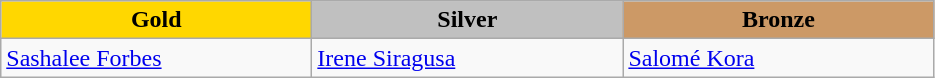<table class="wikitable" style="text-align:left">
<tr align="center">
<td width=200 bgcolor=gold><strong>Gold</strong></td>
<td width=200 bgcolor=silver><strong>Silver</strong></td>
<td width=200 bgcolor=CC9966><strong>Bronze</strong></td>
</tr>
<tr>
<td><a href='#'>Sashalee Forbes</a><br></td>
<td><a href='#'>Irene Siragusa</a><br></td>
<td><a href='#'>Salomé Kora</a><br></td>
</tr>
</table>
